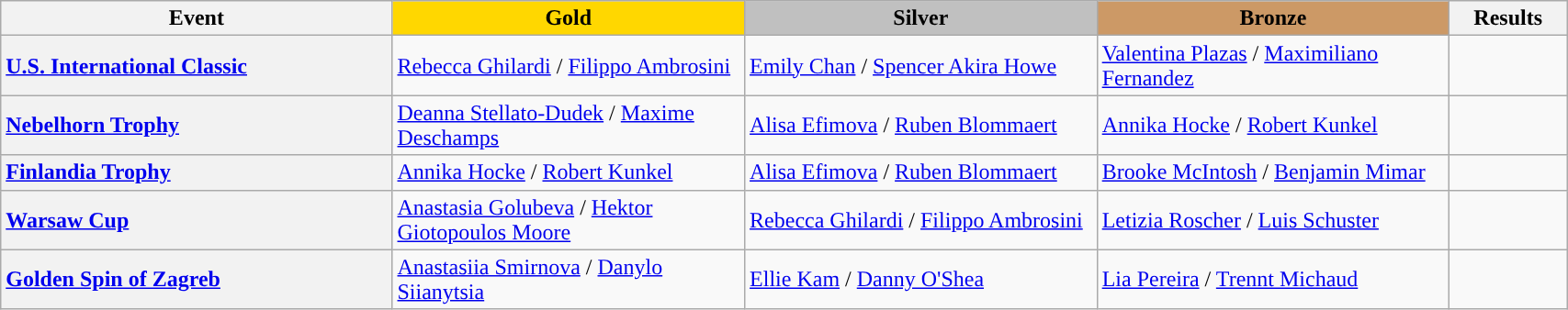<table class="wikitable unsortable" style="text-align:left; width:90%;">
<tr>
<th scope="col" style="text-align:center; width:25%;">Event</th>
<td scope="col" style="text-align:center; width:22.5%; background:gold"><strong>Gold</strong></td>
<td scope="col" style="text-align:center; width:22.5%; background:silver"><strong>Silver</strong></td>
<td scope="col" style="text-align:center; width:22.5%; background:#c96"><strong>Bronze</strong></td>
<th scope="col" style="text-align:center; width:7.5%;">Results</th>
</tr>
<tr>
<th scope="row" style="text-align:left"> <a href='#'>U.S. International Classic</a></th>
<td> <a href='#'>Rebecca Ghilardi</a> / <a href='#'>Filippo Ambrosini</a></td>
<td> <a href='#'>Emily Chan</a> / <a href='#'>Spencer Akira Howe</a></td>
<td> <a href='#'>Valentina Plazas</a> / <a href='#'>Maximiliano Fernandez</a></td>
<td></td>
</tr>
<tr>
<th scope="row" style="text-align:left"> <a href='#'>Nebelhorn Trophy</a></th>
<td> <a href='#'>Deanna Stellato-Dudek</a> / <a href='#'>Maxime Deschamps</a></td>
<td> <a href='#'>Alisa Efimova</a> / <a href='#'>Ruben Blommaert</a></td>
<td> <a href='#'>Annika Hocke</a> / <a href='#'>Robert Kunkel</a></td>
<td></td>
</tr>
<tr>
<th scope="row" style="text-align:left"> <a href='#'>Finlandia Trophy</a></th>
<td> <a href='#'>Annika Hocke</a> / <a href='#'>Robert Kunkel</a></td>
<td> <a href='#'>Alisa Efimova</a> / <a href='#'>Ruben Blommaert</a></td>
<td> <a href='#'>Brooke McIntosh</a> / <a href='#'>Benjamin Mimar</a></td>
<td></td>
</tr>
<tr>
<th scope="row" style="text-align:left"> <a href='#'>Warsaw Cup</a></th>
<td> <a href='#'>Anastasia Golubeva</a> / <a href='#'>Hektor Giotopoulos Moore</a></td>
<td> <a href='#'>Rebecca Ghilardi</a> / <a href='#'>Filippo Ambrosini</a></td>
<td> <a href='#'>Letizia Roscher</a> / <a href='#'>Luis Schuster</a></td>
<td></td>
</tr>
<tr>
<th scope="row" style="text-align:left"> <a href='#'>Golden Spin of Zagreb</a></th>
<td> <a href='#'>Anastasiia Smirnova</a> / <a href='#'>Danylo Siianytsia</a></td>
<td> <a href='#'>Ellie Kam</a> / <a href='#'>Danny O'Shea</a></td>
<td> <a href='#'>Lia Pereira</a> / <a href='#'>Trennt Michaud</a></td>
<td></td>
</tr>
</table>
